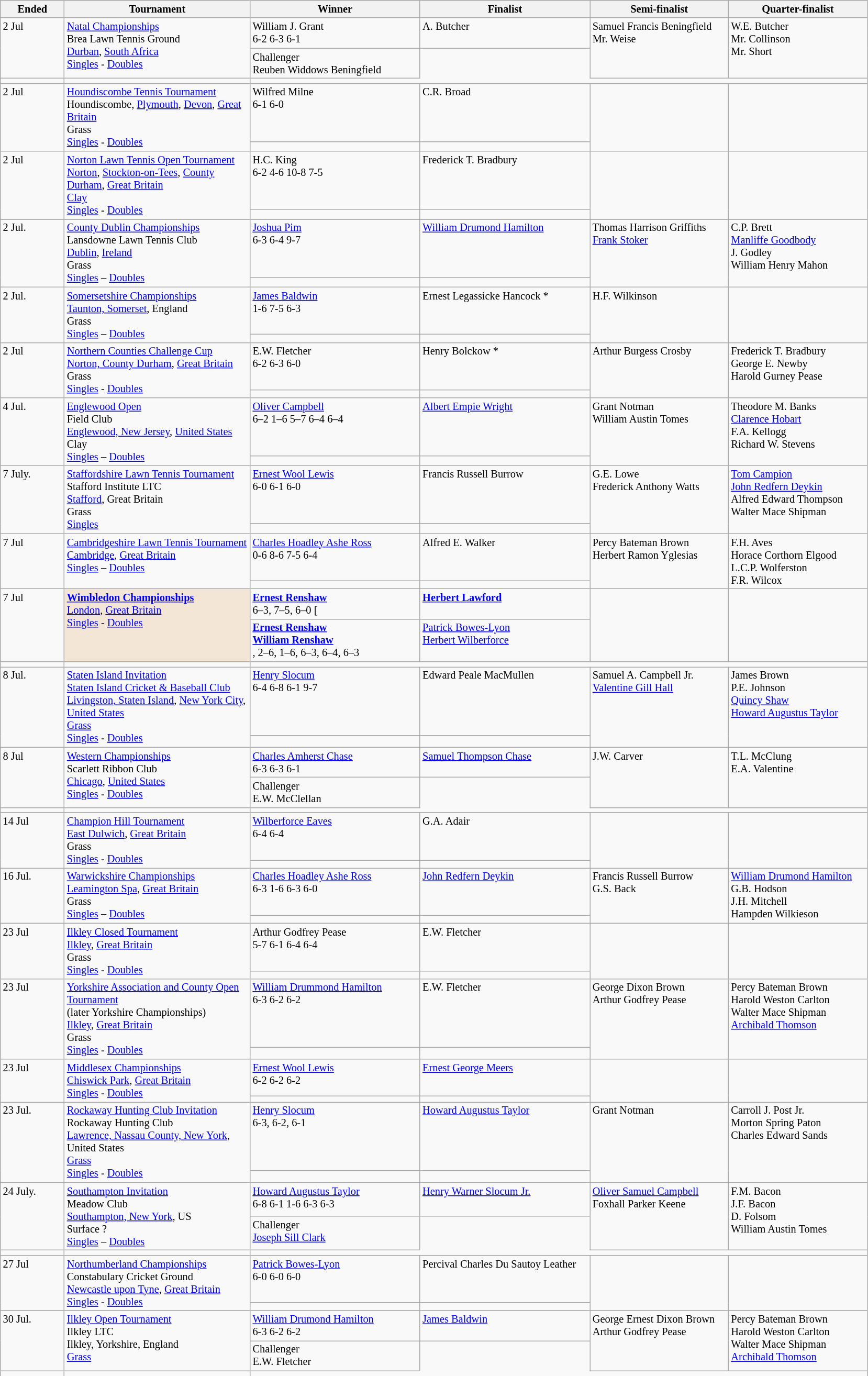<table class="wikitable" style="font-size:85%;">
<tr>
<th width="75">Ended</th>
<th width="230">Tournament</th>
<th width="210">Winner</th>
<th width="210">Finalist</th>
<th width="170">Semi-finalist</th>
<th width="170">Quarter-finalist</th>
</tr>
<tr valign=top>
<td rowspan=2>2 Jul</td>
<td rowspan=2><a href='#'>Natal Championships</a><br>Brea Lawn Tennis Ground<br><a href='#'>Durban</a>, <a href='#'>South Africa</a><br><a href='#'>Singles</a> - <a href='#'>Doubles</a></td>
<td> William J. Grant<br>6-2 6-3 6-1</td>
<td> A. Butcher</td>
<td rowspan=2> Samuel Francis Beningfield<br> Mr. Weise</td>
<td rowspan=2> W.E. Butcher<br> Mr. Collinson<br> Mr. Short</td>
</tr>
<tr valign=top>
<td>Challenger<br> Reuben Widdows Beningfield</td>
</tr>
<tr valign=top>
<td></td>
<td></td>
</tr>
<tr valign=top>
<td rowspan=2>2 Jul</td>
<td rowspan=2><a href='#'>Houndiscombe Tennis Tournament</a><br>Houndiscombe, <a href='#'>Plymouth</a>, <a href='#'>Devon</a>, <a href='#'>Great Britain</a><br>Grass<br><a href='#'>Singles</a> - <a href='#'>Doubles</a></td>
<td> Wilfred Milne<br>6-1 6-0</td>
<td> C.R. Broad</td>
<td rowspan=2></td>
<td rowspan=2></td>
</tr>
<tr valign=top>
<td></td>
<td></td>
</tr>
<tr valign=top>
<td rowspan=2>2 Jul</td>
<td rowspan=2><a href='#'>Norton Lawn Tennis Open Tournament</a><br><a href='#'>Norton</a>, <a href='#'>Stockton-on-Tees</a>, <a href='#'>County Durham</a>, <a href='#'>Great Britain</a><br><a href='#'>Clay</a><br><a href='#'>Singles</a> - <a href='#'>Doubles</a></td>
<td> H.C. King<br>6-2 4-6 10-8 7-5</td>
<td> Frederick T. Bradbury</td>
<td rowspan=2></td>
<td rowspan=2></td>
</tr>
<tr valign=top>
<td></td>
<td></td>
</tr>
<tr valign=top>
<td rowspan=2>2 Jul.</td>
<td rowspan=2><a href='#'>County Dublin Championships</a><br>Lansdowne Lawn Tennis Club<br><a href='#'>Dublin</a>, <a href='#'>Ireland</a><br>Grass<br><a href='#'>Singles</a> – <a href='#'>Doubles</a></td>
<td> <a href='#'>Joshua Pim</a><br>6-3 6-4 9-7</td>
<td> <a href='#'>William Drumond Hamilton</a></td>
<td rowspan=2> Thomas Harrison Griffiths<br> <a href='#'>Frank Stoker</a></td>
<td rowspan=2> C.P. Brett<br> <a href='#'>Manliffe Goodbody</a><br> J. Godley <br> William Henry Mahon</td>
</tr>
<tr valign=top>
<td></td>
<td></td>
</tr>
<tr valign=top>
<td rowspan=2>2 Jul.</td>
<td rowspan=2><a href='#'>Somersetshire Championships</a><br><a href='#'>Taunton, Somerset</a>, England<br>Grass<br><a href='#'>Singles</a> – <a href='#'>Doubles</a></td>
<td> <a href='#'>James Baldwin</a><br>1-6 7-5 6-3</td>
<td> Ernest Legassicke Hancock *</td>
<td rowspan=2>  H.F. Wilkinson</td>
<td rowspan=2></td>
</tr>
<tr valign=top>
<td></td>
<td></td>
</tr>
<tr valign=top>
<td rowspan=2>2 Jul</td>
<td rowspan=2><a href='#'>Northern Counties Challenge Cup</a><br> <a href='#'>Norton, County Durham</a>, <a href='#'>Great Britain</a><br>Grass<br><a href='#'>Singles</a> - <a href='#'>Doubles</a></td>
<td> E.W. Fletcher<br>6-2 6-3 6-0</td>
<td> Henry Bolckow *</td>
<td rowspan=2> Arthur Burgess Crosby</td>
<td rowspan=2> Frederick T. Bradbury<br>   George E. Newby<br>   Harold Gurney Pease</td>
</tr>
<tr valign=top>
<td></td>
<td></td>
</tr>
<tr valign=top>
<td rowspan=2>4 Jul.</td>
<td rowspan=2><a href='#'>Englewood Open</a><br>Field Club<br><a href='#'>Englewood, New Jersey</a>, <a href='#'>United States</a><br>Clay<br><a href='#'>Singles</a> – <a href='#'>Doubles</a></td>
<td> <a href='#'>Oliver Campbell</a><br>6–2 1–6 5–7 6–4 6–4</td>
<td> <a href='#'>Albert Empie Wright</a></td>
<td rowspan=2> Grant Notman <br>  William Austin Tomes</td>
<td rowspan=2> Theodore M. Banks<br> <a href='#'>Clarence Hobart</a><br> F.A. Kellogg <br> Richard W. Stevens</td>
</tr>
<tr valign=top>
<td></td>
<td></td>
</tr>
<tr valign=top>
<td rowspan=2>7 July.</td>
<td rowspan=2><a href='#'>Staffordshire Lawn Tennis Tournament</a><br>Stafford Institute LTC<br><a href='#'>Stafford</a>, Great Britain<br>Grass<br><a href='#'>Singles</a></td>
<td> <a href='#'>Ernest Wool Lewis</a><br>6-0 6-1 6-0</td>
<td> Francis Russell Burrow</td>
<td rowspan=2> G.E. Lowe<br> Frederick Anthony Watts</td>
<td rowspan=2> <a href='#'>Tom Campion</a><br>  <a href='#'>John Redfern Deykin</a><br> Alfred Edward Thompson<br> Walter Mace Shipman</td>
</tr>
<tr valign=top>
<td></td>
<td></td>
</tr>
<tr valign=top>
<td rowspan=2>7 Jul</td>
<td rowspan=2><a href='#'>Cambridgeshire Lawn Tennis Tournament</a> <br> <a href='#'>Cambridge</a>, <a href='#'>Great Britain</a><br><a href='#'>Singles</a> – <a href='#'>Doubles</a></td>
<td> <a href='#'>Charles Hoadley Ashe Ross</a><br>0-6 8-6 7-5 6-4</td>
<td> Alfred E. Walker</td>
<td rowspan=2> Percy Bateman Brown <br> Herbert Ramon Yglesias</td>
<td rowspan=2> F.H. Aves<br>  Horace Corthorn Elgood<br> L.C.P. Wolferston<br>  F.R. Wilcox</td>
</tr>
<tr valign=top>
<td></td>
<td></td>
</tr>
<tr valign=top>
<td rowspan=2>7 Jul</td>
<td style="background:#f3e6d7;" rowspan=2><strong><a href='#'>Wimbledon Championships</a></strong><br><a href='#'>London</a>, <a href='#'>Great Britain</a><br><a href='#'>Singles</a> - <a href='#'>Doubles</a></td>
<td> <strong><a href='#'>Ernest Renshaw</a></strong> <br>6–3, 7–5, 6–0 [</td>
<td> <strong><a href='#'>Herbert Lawford</a></strong></td>
<td rowspan=2></td>
<td rowspan=2></td>
</tr>
<tr valign=top>
<td><strong> <a href='#'>Ernest Renshaw</a> <br> <a href='#'>William Renshaw</a></strong><br>, 2–6, 1–6, 6–3, 6–4, 6–3</td>
<td> <a href='#'>Patrick Bowes-Lyon</a><br> <a href='#'>Herbert Wilberforce</a></td>
</tr>
<tr valign=top>
<td></td>
<td></td>
</tr>
<tr valign=top>
<td rowspan=2>8 Jul.</td>
<td rowspan=2><a href='#'>Staten Island Invitation</a><br> <a href='#'>Staten Island Cricket & Baseball Club</a><br><a href='#'>Livingston, Staten Island</a>, <a href='#'>New York City</a>, <a href='#'>United States</a><br><a href='#'>Grass</a><br><a href='#'>Singles</a> - <a href='#'>Doubles</a></td>
<td> <a href='#'>Henry Slocum</a><br>6-4 6-8 6-1 9-7</td>
<td> Edward Peale MacMullen</td>
<td rowspan=2> Samuel A. Campbell Jr.<br> <a href='#'>Valentine Gill Hall</a></td>
<td rowspan=2> James Brown<br> P.E. Johnson<br> <a href='#'>Quincy Shaw</a><br> <a href='#'>Howard Augustus Taylor</a></td>
</tr>
<tr valign=top>
<td></td>
<td></td>
</tr>
<tr valign=top>
<td rowspan=2>8 Jul</td>
<td rowspan=2><a href='#'>Western Championships</a><br>Scarlett Ribbon Club<br> <a href='#'>Chicago</a>, <a href='#'>United States</a><br><a href='#'>Singles</a> - <a href='#'>Doubles</a></td>
<td> <a href='#'>Charles Amherst Chase</a><br>6-3 6-3 6-1</td>
<td> <a href='#'>Samuel Thompson Chase</a></td>
<td rowspan=2> J.W. Carver</td>
<td rowspan=2> T.L. McClung<br> E.A. Valentine</td>
</tr>
<tr valign=top>
<td>Challenger<br> E.W. McClellan</td>
</tr>
<tr valign=top>
<td></td>
<td></td>
</tr>
<tr valign=top>
<td rowspan=2>14 Jul</td>
<td rowspan=2><a href='#'>Champion Hill Tournament</a><br><a href='#'>East Dulwich</a>, <a href='#'>Great Britain</a><br>Grass<br><a href='#'>Singles</a> - <a href='#'>Doubles</a></td>
<td>  <a href='#'>Wilberforce Eaves</a><br>6-4 6-4</td>
<td> G.A. Adair</td>
<td rowspan=2></td>
<td rowspan=2></td>
</tr>
<tr valign=top>
<td></td>
<td></td>
</tr>
<tr valign=top>
<td rowspan=2>16 Jul.</td>
<td rowspan=2><a href='#'>Warwickshire Championships</a><br><a href='#'>Leamington Spa</a>, <a href='#'>Great Britain</a><br>Grass<br><a href='#'>Singles</a> – <a href='#'>Doubles</a></td>
<td> <a href='#'>Charles Hoadley Ashe Ross</a><br>6-3 1-6 6-3 6-0</td>
<td> <a href='#'>John Redfern Deykin</a></td>
<td rowspan=2>  Francis Russell Burrow<br> G.S. Back</td>
<td rowspan=2>  <a href='#'>William Drumond Hamilton</a><br> G.B. Hodson<br> J.H. Mitchell<br> Hampden Wilkieson</td>
</tr>
<tr valign=top>
<td></td>
<td></td>
</tr>
<tr valign=top>
<td rowspan=2>23 Jul</td>
<td rowspan=2><a href='#'>Ilkley Closed Tournament </a><br><a href='#'>Ilkley</a>, <a href='#'>Great Britain</a><br>Grass<br><a href='#'>Singles</a> - <a href='#'>Doubles</a></td>
<td>  Arthur Godfrey Pease<br>5-7 6-1 6-4 6-4</td>
<td> E.W. Fletcher</td>
<td rowspan=2></td>
<td rowspan=2></td>
</tr>
<tr valign=top>
<td></td>
<td></td>
</tr>
<tr valign=top>
<td rowspan=2>23 Jul</td>
<td rowspan=2><a href='#'>Yorkshire Association and County Open Tournament</a><br>(later Yorkshire Championships)<br><a href='#'>Ilkley</a>, <a href='#'>Great Britain</a><br>Grass<br><a href='#'>Singles</a> - <a href='#'>Doubles</a></td>
<td> <a href='#'>William Drummond Hamilton</a><br>6-3 6-2 6-2</td>
<td> E.W. Fletcher</td>
<td rowspan=2> George Dixon Brown<br> Arthur Godfrey Pease</td>
<td rowspan=2> Percy Bateman Brown<br> Harold Weston Carlton<br> Walter Mace Shipman<br>  <a href='#'>Archibald Thomson</a></td>
</tr>
<tr valign=top>
<td></td>
<td></td>
</tr>
<tr valign=top>
<td rowspan=2>23 Jul</td>
<td rowspan=2><a href='#'>Middlesex Championships</a><br> <a href='#'>Chiswick Park</a>, <a href='#'>Great Britain</a><br><a href='#'>Singles</a> - <a href='#'>Doubles</a></td>
<td> <a href='#'>Ernest Wool Lewis</a><br>6-2 6-2 6-2</td>
<td> <a href='#'>Ernest George Meers</a></td>
<td rowspan=2></td>
<td rowspan=2></td>
</tr>
<tr valign=top>
<td></td>
<td></td>
</tr>
<tr valign=top>
<td rowspan=2>23 Jul.</td>
<td rowspan=2><a href='#'>Rockaway Hunting Club Invitation</a><br>Rockaway Hunting Club<br><a href='#'>Lawrence, Nassau County, New York</a>, United States<br><a href='#'>Grass</a><br><a href='#'>Singles</a> - <a href='#'>Doubles</a></td>
<td> <a href='#'>Henry Slocum</a><br> 6-3, 6-2, 6-1</td>
<td> <a href='#'>Howard Augustus Taylor</a></td>
<td rowspan=2> Grant Notman<br></td>
<td rowspan=2> Carroll J. Post Jr.<br> Morton Spring Paton<br> Charles Edward Sands<br></td>
</tr>
<tr valign=top>
<td></td>
<td></td>
</tr>
<tr valign=top>
<td rowspan=2>24 July.</td>
<td rowspan=2><a href='#'>Southampton Invitation</a><br>Meadow Club<br><a href='#'>Southampton, New York</a>, US<br>Surface ?<br><a href='#'>Singles</a> – <a href='#'>Doubles</a></td>
<td> <a href='#'>Howard Augustus Taylor</a><br>6-8 6-1 1-6 6-3 6-3</td>
<td> <a href='#'>Henry Warner Slocum Jr.</a></td>
<td rowspan=2> <a href='#'>Oliver Samuel Campbell</a> <br> Foxhall Parker Keene</td>
<td rowspan=2> F.M. Bacon <br>  J.F. Bacon<br> D. Folsom<br>  William Austin Tomes</td>
</tr>
<tr valign=top>
<td>Challenger<br> <a href='#'>Joseph Sill Clark</a></td>
</tr>
<tr valign=top>
<td></td>
<td></td>
</tr>
<tr valign=top>
<td rowspan=2>27 Jul</td>
<td rowspan=2><a href='#'>Northumberland Championships</a><br>Constabulary Cricket Ground<br> <a href='#'>Newcastle upon Tyne</a>, <a href='#'>Great Britain</a><br><a href='#'>Singles</a> - <a href='#'>Doubles</a></td>
<td> <a href='#'>Patrick Bowes-Lyon</a><br>6-0 6-0 6-0</td>
<td> Percival Charles Du Sautoy Leather</td>
<td rowspan=2></td>
<td rowspan=2></td>
</tr>
<tr valign=top>
<td></td>
<td></td>
</tr>
<tr valign=top>
<td rowspan=2>30 Jul.</td>
<td rowspan=2><a href='#'>Ilkley Open Tournament</a><br>Ilkley LTC <br>Ilkley, Yorkshire, England<br><a href='#'>Grass</a></td>
<td> <a href='#'>William Drumond Hamilton</a><br>6-3 6-2 6-2</td>
<td> <a href='#'>James Baldwin</a></td>
<td rowspan=2> George Ernest Dixon Brown<br> Arthur Godfrey Pease</td>
<td rowspan=2> Percy Bateman Brown<br> Harold Weston Carlton<br> Walter Mace Shipman<br> <a href='#'>Archibald Thomson</a></td>
</tr>
<tr valign=top>
<td>Challenger<br> E.W. Fletcher</td>
</tr>
<tr valign=top>
<td></td>
<td></td>
</tr>
<tr valign=top>
</tr>
</table>
